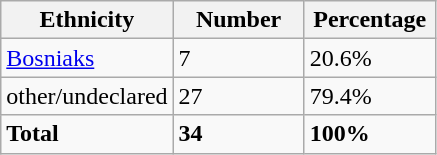<table class="wikitable">
<tr>
<th width="100px">Ethnicity</th>
<th width="80px">Number</th>
<th width="80px">Percentage</th>
</tr>
<tr>
<td><a href='#'>Bosniaks</a></td>
<td>7</td>
<td>20.6%</td>
</tr>
<tr>
<td>other/undeclared</td>
<td>27</td>
<td>79.4%</td>
</tr>
<tr>
<td><strong>Total</strong></td>
<td><strong>34</strong></td>
<td><strong>100%</strong></td>
</tr>
</table>
